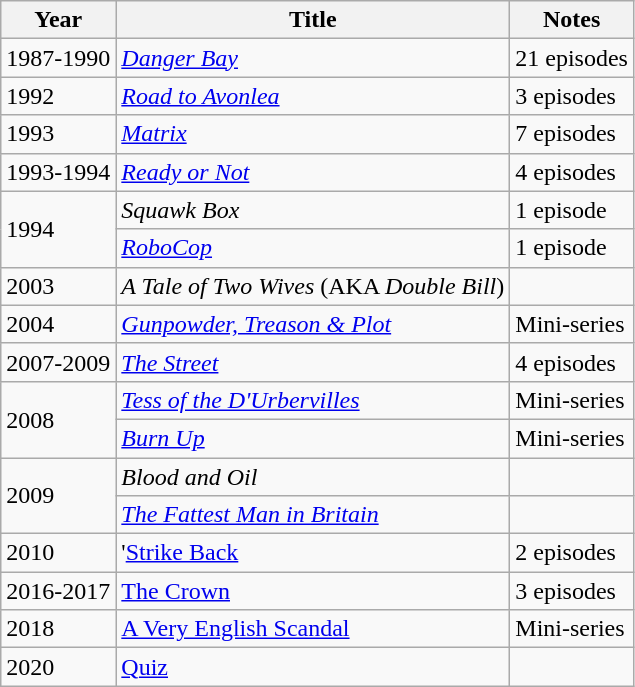<table class="wikitable sortable">
<tr>
<th>Year</th>
<th>Title</th>
<th>Notes</th>
</tr>
<tr>
<td>1987-1990</td>
<td><em><a href='#'>Danger Bay</a></em></td>
<td>21 episodes</td>
</tr>
<tr>
<td>1992</td>
<td><em><a href='#'>Road to Avonlea</a></em></td>
<td>3 episodes</td>
</tr>
<tr>
<td>1993</td>
<td><em><a href='#'>Matrix</a></em></td>
<td>7 episodes</td>
</tr>
<tr>
<td>1993-1994</td>
<td><em><a href='#'>Ready or Not</a></em></td>
<td>4 episodes</td>
</tr>
<tr>
<td rowspan="2">1994</td>
<td><em>Squawk Box</em></td>
<td>1 episode</td>
</tr>
<tr>
<td><em><a href='#'>RoboCop</a></em></td>
<td>1 episode</td>
</tr>
<tr>
<td>2003</td>
<td><em>A Tale of Two Wives</em> (AKA <em>Double Bill</em>)</td>
<td></td>
</tr>
<tr>
<td>2004</td>
<td><em><a href='#'>Gunpowder, Treason & Plot</a></em></td>
<td>Mini-series</td>
</tr>
<tr>
<td>2007-2009</td>
<td><em><a href='#'>The Street</a></em></td>
<td>4 episodes</td>
</tr>
<tr>
<td rowspan="2">2008</td>
<td><em><a href='#'>Tess of the D'Urbervilles</a></em></td>
<td>Mini-series</td>
</tr>
<tr>
<td><em><a href='#'>Burn Up</a></em></td>
<td>Mini-series</td>
</tr>
<tr>
<td rowspan="2">2009</td>
<td><em>Blood and Oil</em></td>
<td></td>
</tr>
<tr>
<td><em><a href='#'>The Fattest Man in Britain</a></em></td>
<td></td>
</tr>
<tr>
<td>2010</td>
<td>'<a href='#'>Strike Back</a><em></td>
<td>2 episodes</td>
</tr>
<tr>
<td>2016-2017</td>
<td></em><a href='#'>The Crown</a><em></td>
<td>3 episodes</td>
</tr>
<tr>
<td>2018</td>
<td></em><a href='#'>A Very English Scandal</a><em></td>
<td>Mini-series</td>
</tr>
<tr>
<td>2020</td>
<td></em><a href='#'>Quiz</a><em></td>
<td></td>
</tr>
</table>
